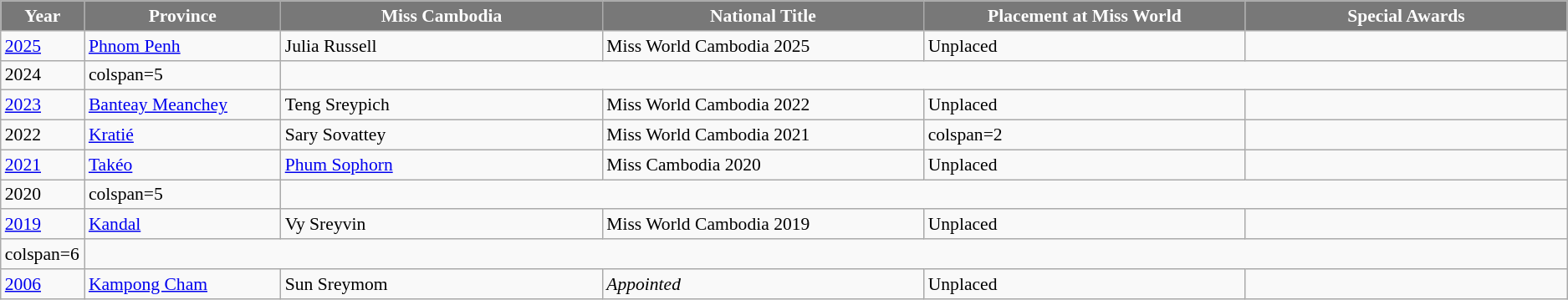<table class="wikitable " style="font-size: 90%;">
<tr>
<th width="60" style="background-color:#787878;color:#FFFFFF;">Year</th>
<th width="150" style="background-color:#787878;color:#FFFFFF;">Province</th>
<th width="250" style="background-color:#787878;color:#FFFFFF;">Miss Cambodia</th>
<th width="250" style="background-color:#787878;color:#FFFFFF;">National Title</th>
<th width="250" style="background-color:#787878;color:#FFFFFF;">Placement at Miss World</th>
<th width="250" style="background-color:#787878;color:#FFFFFF;">Special Awards</th>
</tr>
<tr>
<td><a href='#'>2025</a></td>
<td><a href='#'>Phnom Penh</a></td>
<td>Julia Russell</td>
<td>Miss World Cambodia 2025</td>
<td>Unplaced</td>
<td></td>
</tr>
<tr>
<td>2024</td>
<td>colspan=5 </td>
</tr>
<tr>
<td><a href='#'>2023</a></td>
<td><a href='#'>Banteay Meanchey</a></td>
<td>Teng Sreypich</td>
<td>Miss World Cambodia 2022</td>
<td>Unplaced</td>
<td></td>
</tr>
<tr>
<td>2022</td>
<td><a href='#'>Kratié</a></td>
<td>Sary Sovattey</td>
<td>Miss World Cambodia 2021</td>
<td>colspan=2 </td>
</tr>
<tr>
<td><a href='#'>2021</a></td>
<td><a href='#'>Takéo</a></td>
<td><a href='#'>Phum Sophorn</a></td>
<td>Miss Cambodia 2020</td>
<td>Unplaced</td>
<td></td>
</tr>
<tr>
<td>2020</td>
<td>colspan=5 </td>
</tr>
<tr>
<td><a href='#'>2019</a></td>
<td><a href='#'>Kandal</a></td>
<td>Vy Sreyvin</td>
<td>Miss World Cambodia 2019</td>
<td>Unplaced</td>
<td></td>
</tr>
<tr>
<td>colspan=6 </td>
</tr>
<tr>
<td><a href='#'>2006</a></td>
<td><a href='#'>Kampong Cham</a></td>
<td>Sun Sreymom</td>
<td><em>Appointed</em></td>
<td>Unplaced</td>
<td></td>
</tr>
</table>
